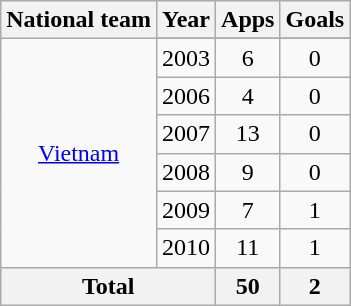<table class="wikitable" style="text-align:center">
<tr>
<th>National team</th>
<th>Year</th>
<th>Apps</th>
<th>Goals</th>
</tr>
<tr>
<td rowspan=7><a href='#'>Vietnam</a></td>
</tr>
<tr>
<td>2003</td>
<td>6</td>
<td>0</td>
</tr>
<tr>
<td>2006</td>
<td>4</td>
<td>0</td>
</tr>
<tr>
<td>2007</td>
<td>13</td>
<td>0</td>
</tr>
<tr>
<td>2008</td>
<td>9</td>
<td>0</td>
</tr>
<tr>
<td>2009</td>
<td>7</td>
<td>1</td>
</tr>
<tr>
<td>2010</td>
<td>11</td>
<td>1</td>
</tr>
<tr>
<th colspan=2>Total</th>
<th>50</th>
<th>2</th>
</tr>
</table>
